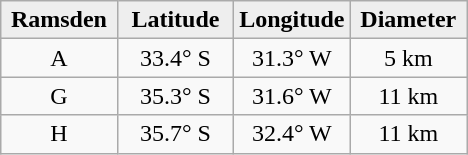<table class="wikitable">
<tr>
<th width="25%" style="background:#eeeeee;">Ramsden</th>
<th width="25%" style="background:#eeeeee;">Latitude</th>
<th width="25%" style="background:#eeeeee;">Longitude</th>
<th width="25%" style="background:#eeeeee;">Diameter</th>
</tr>
<tr>
<td align="center">A</td>
<td align="center">33.4° S</td>
<td align="center">31.3° W</td>
<td align="center">5 km</td>
</tr>
<tr>
<td align="center">G</td>
<td align="center">35.3° S</td>
<td align="center">31.6° W</td>
<td align="center">11 km</td>
</tr>
<tr>
<td align="center">H</td>
<td align="center">35.7° S</td>
<td align="center">32.4° W</td>
<td align="center">11 km</td>
</tr>
</table>
